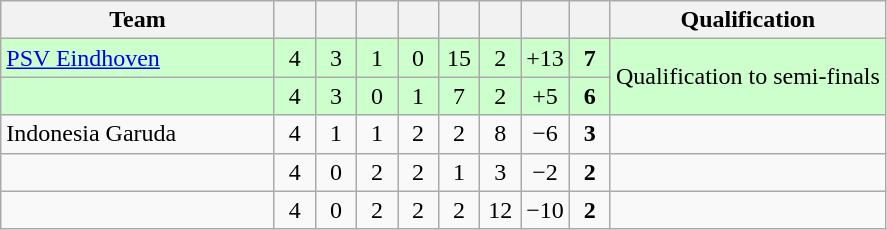<table class="wikitable" style="text-align:center;">
<tr>
<th width=175>Team</th>
<th width=20></th>
<th width=20></th>
<th width=20></th>
<th width=20></th>
<th width=20></th>
<th width=20></th>
<th width=20></th>
<th width=20></th>
<th>Qualification</th>
</tr>
<tr bgcolor="#ccffcc">
<td align="left"> <a href='#'>PSV Eindhoven</a></td>
<td>4</td>
<td>3</td>
<td>1</td>
<td>0</td>
<td>15</td>
<td>2</td>
<td>+13</td>
<td><strong>7</strong></td>
<td rowspan="2">Qualification to semi-finals</td>
</tr>
<tr bgcolor="#ccffcc">
<td align="left"></td>
<td>4</td>
<td>3</td>
<td>0</td>
<td>1</td>
<td>7</td>
<td>2</td>
<td>+5</td>
<td><strong>6</strong></td>
</tr>
<tr>
<td align="left"> Indonesia Garuda</td>
<td>4</td>
<td>1</td>
<td>1</td>
<td>2</td>
<td>2</td>
<td>8</td>
<td>−6</td>
<td><strong>3</strong></td>
<td></td>
</tr>
<tr>
<td align="left"></td>
<td>4</td>
<td>0</td>
<td>2</td>
<td>2</td>
<td>1</td>
<td>3</td>
<td>−2</td>
<td><strong>2</strong></td>
<td></td>
</tr>
<tr>
<td align="left"></td>
<td>4</td>
<td>0</td>
<td>2</td>
<td>2</td>
<td>2</td>
<td>12</td>
<td>−10</td>
<td><strong>2</strong></td>
<td></td>
</tr>
</table>
